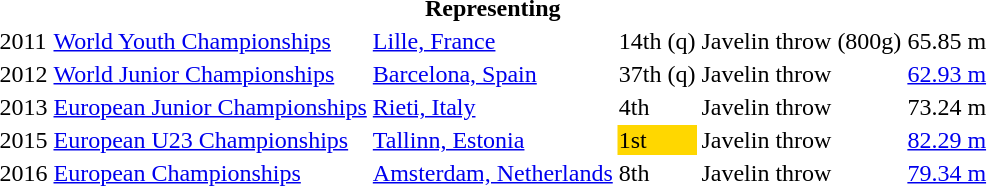<table>
<tr>
<th colspan="6">Representing </th>
</tr>
<tr>
<td>2011</td>
<td><a href='#'>World Youth Championships</a></td>
<td><a href='#'>Lille, France</a></td>
<td>14th (q)</td>
<td>Javelin throw (800g)</td>
<td>65.85 m</td>
</tr>
<tr>
<td>2012</td>
<td><a href='#'>World Junior Championships</a></td>
<td><a href='#'>Barcelona, Spain</a></td>
<td>37th (q)</td>
<td>Javelin throw</td>
<td><a href='#'>62.93 m</a></td>
</tr>
<tr>
<td>2013</td>
<td><a href='#'>European Junior Championships</a></td>
<td><a href='#'>Rieti, Italy</a></td>
<td>4th</td>
<td>Javelin throw</td>
<td>73.24 m</td>
</tr>
<tr>
<td>2015</td>
<td><a href='#'>European U23 Championships</a></td>
<td><a href='#'>Tallinn, Estonia</a></td>
<td bgcolor=gold>1st</td>
<td>Javelin throw</td>
<td><a href='#'>82.29 m</a></td>
</tr>
<tr>
<td>2016</td>
<td><a href='#'>European Championships</a></td>
<td><a href='#'>Amsterdam, Netherlands</a></td>
<td>8th</td>
<td>Javelin throw</td>
<td><a href='#'>79.34 m</a></td>
</tr>
</table>
